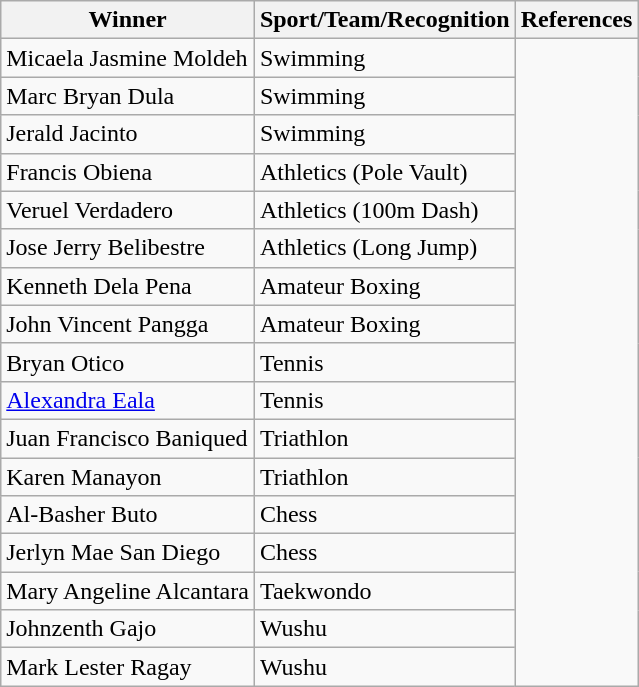<table class="wikitable">
<tr>
<th>Winner</th>
<th>Sport/Team/Recognition</th>
<th>References</th>
</tr>
<tr>
<td>Micaela Jasmine Moldeh</td>
<td>Swimming</td>
<td rowspan=17></td>
</tr>
<tr>
<td>Marc Bryan Dula</td>
<td>Swimming</td>
</tr>
<tr>
<td>Jerald Jacinto</td>
<td>Swimming</td>
</tr>
<tr>
<td>Francis Obiena</td>
<td>Athletics (Pole Vault)</td>
</tr>
<tr>
<td>Veruel Verdadero</td>
<td>Athletics (100m Dash)</td>
</tr>
<tr>
<td>Jose Jerry Belibestre</td>
<td>Athletics (Long Jump)</td>
</tr>
<tr>
<td>Kenneth Dela Pena</td>
<td>Amateur Boxing</td>
</tr>
<tr>
<td>John Vincent Pangga</td>
<td>Amateur Boxing</td>
</tr>
<tr>
<td>Bryan Otico</td>
<td>Tennis</td>
</tr>
<tr>
<td><a href='#'>Alexandra Eala</a></td>
<td>Tennis</td>
</tr>
<tr>
<td>Juan Francisco Baniqued</td>
<td>Triathlon</td>
</tr>
<tr>
<td>Karen Manayon</td>
<td>Triathlon</td>
</tr>
<tr>
<td>Al-Basher Buto</td>
<td>Chess</td>
</tr>
<tr>
<td>Jerlyn Mae San Diego</td>
<td>Chess</td>
</tr>
<tr>
<td>Mary Angeline Alcantara</td>
<td>Taekwondo</td>
</tr>
<tr>
<td>Johnzenth Gajo</td>
<td>Wushu</td>
</tr>
<tr>
<td>Mark Lester Ragay</td>
<td>Wushu</td>
</tr>
</table>
